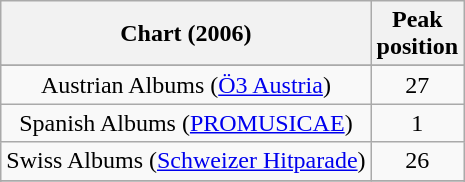<table class="wikitable plainrowheaders" style="text-align:center">
<tr>
<th scope="col">Chart (2006)</th>
<th scope="col">Peak<br> position</th>
</tr>
<tr style="text-align:center;">
</tr>
<tr>
<td>Austrian Albums (<a href='#'>Ö3 Austria</a>)</td>
<td style="text-align:center;">27</td>
</tr>
<tr>
<td>Spanish Albums (<a href='#'>PROMUSICAE</a>)</td>
<td style="text-align:center;">1</td>
</tr>
<tr>
<td>Swiss Albums (<a href='#'>Schweizer Hitparade</a>)</td>
<td style="text-align:center;">26</td>
</tr>
<tr>
</tr>
<tr>
</tr>
<tr>
</tr>
<tr>
</tr>
</table>
